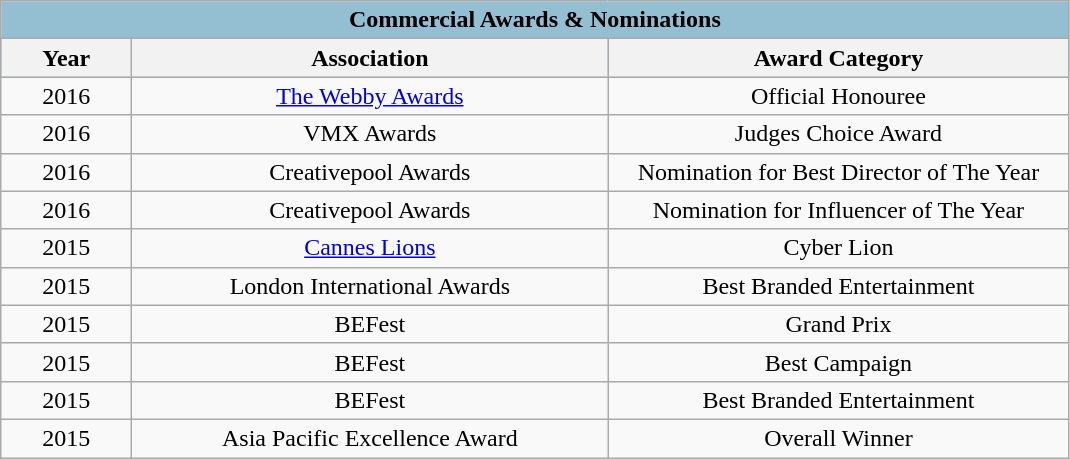<table class="wikitable" style="text-align: center">
<tr ---- bgcolor="#94bfd3">
<td colspan=4 align=center><strong>Commercial Awards & Nominations</strong></td>
</tr>
<tr ---- bgcolor="#94bfd3">
<th width="80"><strong>Year</strong></th>
<th width="310"><strong>Association</strong></th>
<th width="300"><strong>Award Category</strong></th>
</tr>
<tr>
<td>2016</td>
<td><a href='#'>The Webby Awards</a></td>
<td>Official Honouree</td>
</tr>
<tr>
<td>2016</td>
<td>VMX Awards</td>
<td>Judges Choice Award</td>
</tr>
<tr>
<td>2016</td>
<td>Creativepool Awards</td>
<td>Nomination for Best Director of The Year</td>
</tr>
<tr>
<td>2016</td>
<td>Creativepool Awards</td>
<td>Nomination for Influencer of The Year</td>
</tr>
<tr>
<td>2015</td>
<td><a href='#'>Cannes Lions</a></td>
<td>Cyber Lion</td>
</tr>
<tr>
<td>2015</td>
<td>London International Awards</td>
<td>Best Branded Entertainment</td>
</tr>
<tr>
<td>2015</td>
<td>BEFest</td>
<td>Grand Prix</td>
</tr>
<tr>
<td>2015</td>
<td>BEFest</td>
<td>Best Campaign</td>
</tr>
<tr>
<td>2015</td>
<td>BEFest</td>
<td>Best Branded Entertainment</td>
</tr>
<tr>
<td>2015</td>
<td>Asia Pacific Excellence Award</td>
<td>Overall Winner</td>
</tr>
</table>
